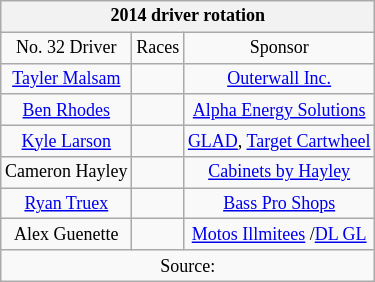<table class="wikitable collapsible collapsed" style="text-align:center; font-size:75%">
<tr>
<th colspan=3>2014 driver rotation</th>
</tr>
<tr>
<td>No. 32 Driver</td>
<td>Races</td>
<td>Sponsor</td>
</tr>
<tr>
<td><a href='#'>Tayler Malsam</a></td>
<td><small></small></td>
<td><a href='#'>Outerwall Inc.</a></td>
</tr>
<tr>
<td><a href='#'>Ben Rhodes</a></td>
<td><small></small></td>
<td><a href='#'>Alpha Energy Solutions</a></td>
</tr>
<tr>
<td><a href='#'>Kyle Larson</a></td>
<td><small></small></td>
<td><a href='#'>GLAD</a>, <a href='#'>Target Cartwheel</a></td>
</tr>
<tr>
<td>Cameron Hayley</td>
<td><small></small></td>
<td><a href='#'>Cabinets by Hayley</a></td>
</tr>
<tr>
<td><a href='#'>Ryan Truex</a></td>
<td><small></small></td>
<td><a href='#'>Bass Pro Shops</a></td>
</tr>
<tr>
<td>Alex Guenette</td>
<td><small></small></td>
<td><a href='#'>Motos Illmitees</a> /<a href='#'>DL GL</a></td>
</tr>
<tr>
<td colspan=3>Source:</td>
</tr>
</table>
